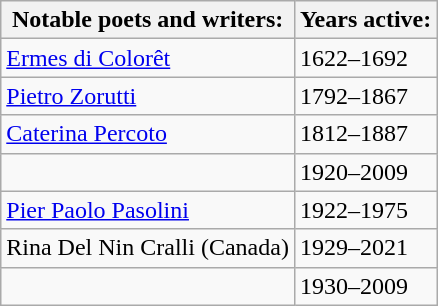<table class="wikitable">
<tr>
<th>Notable poets and writers:</th>
<th>Years active:</th>
</tr>
<tr>
<td><a href='#'>Ermes di Colorêt</a></td>
<td>1622–1692</td>
</tr>
<tr>
<td><a href='#'>Pietro Zorutti</a></td>
<td>1792–1867</td>
</tr>
<tr>
<td><a href='#'>Caterina Percoto</a></td>
<td>1812–1887</td>
</tr>
<tr>
<td></td>
<td>1920–2009</td>
</tr>
<tr>
<td><a href='#'>Pier Paolo Pasolini</a></td>
<td>1922–1975</td>
</tr>
<tr>
<td>Rina Del Nin Cralli (Canada)</td>
<td>1929–2021</td>
</tr>
<tr>
<td></td>
<td>1930–2009</td>
</tr>
</table>
